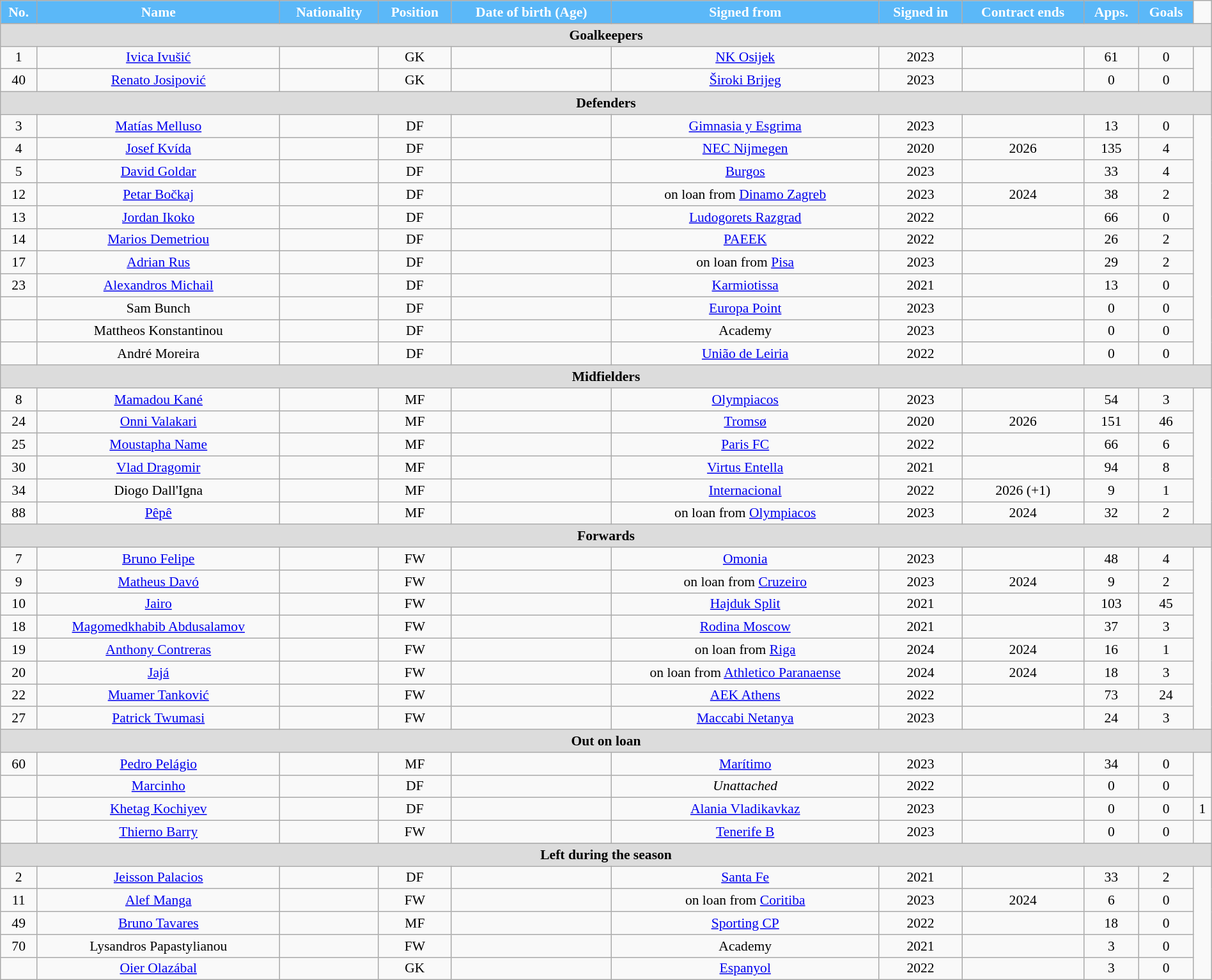<table class="wikitable"  style="text-align:center; font-size:90%; width:100%;">
<tr>
<th style="background:#5BB8F8; color:white; text-align:center;">No.</th>
<th style="background:#5BB8F8; color:white; text-align:center;">Name</th>
<th style="background:#5BB8F8; color:white; text-align:center;">Nationality</th>
<th style="background:#5BB8F8; color:white; text-align:center;">Position</th>
<th style="background:#5BB8F8; color:white; text-align:center;">Date of birth (Age)</th>
<th style="background:#5BB8F8; color:white; text-align:center;">Signed from</th>
<th style="background:#5BB8F8; color:white; text-align:center;">Signed in</th>
<th style="background:#5BB8F8; color:white; text-align:center;">Contract ends</th>
<th style="background:#5BB8F8; color:white; text-align:center;">Apps.</th>
<th style="background:#5BB8F8; color:white; text-align:center;">Goals</th>
</tr>
<tr>
<th colspan="11"  style="background:#dcdcdc; text-align:center;">Goalkeepers</th>
</tr>
<tr>
<td>1</td>
<td><a href='#'>Ivica Ivušić</a></td>
<td></td>
<td>GK</td>
<td></td>
<td><a href='#'>NK Osijek</a></td>
<td>2023</td>
<td></td>
<td>61</td>
<td>0</td>
</tr>
<tr>
<td>40</td>
<td><a href='#'>Renato Josipović</a></td>
<td></td>
<td>GK</td>
<td></td>
<td><a href='#'>Široki Brijeg</a></td>
<td>2023</td>
<td></td>
<td>0</td>
<td>0</td>
</tr>
<tr>
<th colspan="11"  style="background:#dcdcdc; text-align:center;">Defenders</th>
</tr>
<tr>
<td>3</td>
<td><a href='#'>Matías Melluso</a></td>
<td></td>
<td>DF</td>
<td></td>
<td><a href='#'>Gimnasia y Esgrima</a></td>
<td>2023</td>
<td></td>
<td>13</td>
<td>0</td>
</tr>
<tr>
<td>4</td>
<td><a href='#'>Josef Kvída</a></td>
<td></td>
<td>DF</td>
<td></td>
<td><a href='#'>NEC Nijmegen</a></td>
<td>2020</td>
<td>2026</td>
<td>135</td>
<td>4</td>
</tr>
<tr>
<td>5</td>
<td><a href='#'>David Goldar</a></td>
<td></td>
<td>DF</td>
<td></td>
<td><a href='#'>Burgos</a></td>
<td>2023</td>
<td></td>
<td>33</td>
<td>4</td>
</tr>
<tr>
<td>12</td>
<td><a href='#'>Petar Bočkaj</a></td>
<td></td>
<td>DF</td>
<td></td>
<td>on loan from <a href='#'>Dinamo Zagreb</a></td>
<td>2023</td>
<td>2024</td>
<td>38</td>
<td>2</td>
</tr>
<tr>
<td>13</td>
<td><a href='#'>Jordan Ikoko</a></td>
<td></td>
<td>DF</td>
<td></td>
<td><a href='#'>Ludogorets Razgrad</a></td>
<td>2022</td>
<td></td>
<td>66</td>
<td>0</td>
</tr>
<tr>
<td>14</td>
<td><a href='#'>Marios Demetriou</a></td>
<td></td>
<td>DF</td>
<td></td>
<td><a href='#'>PAEEK</a></td>
<td>2022</td>
<td></td>
<td>26</td>
<td>2</td>
</tr>
<tr>
<td>17</td>
<td><a href='#'>Adrian Rus</a></td>
<td></td>
<td>DF</td>
<td></td>
<td>on loan from <a href='#'>Pisa</a></td>
<td>2023</td>
<td></td>
<td>29</td>
<td>2</td>
</tr>
<tr>
<td>23</td>
<td><a href='#'>Alexandros Michail</a></td>
<td></td>
<td>DF</td>
<td></td>
<td><a href='#'>Karmiotissa</a></td>
<td>2021</td>
<td></td>
<td>13</td>
<td>0</td>
</tr>
<tr>
<td></td>
<td>Sam Bunch</td>
<td></td>
<td>DF</td>
<td></td>
<td><a href='#'>Europa Point</a></td>
<td>2023</td>
<td></td>
<td>0</td>
<td>0</td>
</tr>
<tr>
<td></td>
<td>Mattheos Konstantinou</td>
<td></td>
<td>DF</td>
<td></td>
<td>Academy</td>
<td>2023</td>
<td></td>
<td>0</td>
<td>0</td>
</tr>
<tr>
<td></td>
<td>André Moreira</td>
<td></td>
<td>DF</td>
<td></td>
<td><a href='#'>União de Leiria</a></td>
<td>2022</td>
<td></td>
<td>0</td>
<td>0</td>
</tr>
<tr>
<th colspan="11"  style="background:#dcdcdc; text-align:center;">Midfielders</th>
</tr>
<tr>
<td>8</td>
<td><a href='#'>Mamadou Kané</a></td>
<td></td>
<td>MF</td>
<td></td>
<td><a href='#'>Olympiacos</a></td>
<td>2023</td>
<td></td>
<td>54</td>
<td>3</td>
</tr>
<tr>
<td>24</td>
<td><a href='#'>Onni Valakari</a></td>
<td></td>
<td>MF</td>
<td></td>
<td><a href='#'>Tromsø</a></td>
<td>2020</td>
<td>2026</td>
<td>151</td>
<td>46</td>
</tr>
<tr>
<td>25</td>
<td><a href='#'>Moustapha Name</a></td>
<td></td>
<td>MF</td>
<td></td>
<td><a href='#'>Paris FC</a></td>
<td>2022</td>
<td></td>
<td>66</td>
<td>6</td>
</tr>
<tr>
<td>30</td>
<td><a href='#'>Vlad Dragomir</a></td>
<td></td>
<td>MF</td>
<td></td>
<td><a href='#'>Virtus Entella</a></td>
<td>2021</td>
<td></td>
<td>94</td>
<td>8</td>
</tr>
<tr>
<td>34</td>
<td>Diogo Dall'Igna</td>
<td></td>
<td>MF</td>
<td></td>
<td><a href='#'>Internacional</a></td>
<td>2022</td>
<td>2026 (+1)</td>
<td>9</td>
<td>1</td>
</tr>
<tr>
<td>88</td>
<td><a href='#'>Pêpê</a></td>
<td></td>
<td>MF</td>
<td></td>
<td>on loan from <a href='#'>Olympiacos</a></td>
<td>2023</td>
<td>2024</td>
<td>32</td>
<td>2</td>
</tr>
<tr>
<th colspan="11"  style="background:#dcdcdc; text-align:center;">Forwards</th>
</tr>
<tr>
<td>7</td>
<td><a href='#'>Bruno Felipe</a></td>
<td></td>
<td>FW</td>
<td></td>
<td><a href='#'>Omonia</a></td>
<td>2023</td>
<td></td>
<td>48</td>
<td>4</td>
</tr>
<tr>
<td>9</td>
<td><a href='#'>Matheus Davó</a></td>
<td></td>
<td>FW</td>
<td></td>
<td>on loan from <a href='#'>Cruzeiro</a></td>
<td>2023</td>
<td>2024</td>
<td>9</td>
<td>2</td>
</tr>
<tr>
<td>10</td>
<td><a href='#'>Jairo</a></td>
<td></td>
<td>FW</td>
<td></td>
<td><a href='#'>Hajduk Split</a></td>
<td>2021</td>
<td></td>
<td>103</td>
<td>45</td>
</tr>
<tr>
<td>18</td>
<td><a href='#'>Magomedkhabib Abdusalamov</a></td>
<td></td>
<td>FW</td>
<td></td>
<td><a href='#'>Rodina Moscow</a></td>
<td>2021</td>
<td></td>
<td>37</td>
<td>3</td>
</tr>
<tr>
<td>19</td>
<td><a href='#'>Anthony Contreras</a></td>
<td></td>
<td>FW</td>
<td></td>
<td>on loan from <a href='#'>Riga</a></td>
<td>2024</td>
<td>2024</td>
<td>16</td>
<td>1</td>
</tr>
<tr>
<td>20</td>
<td><a href='#'>Jajá</a></td>
<td></td>
<td>FW</td>
<td></td>
<td>on loan from <a href='#'>Athletico Paranaense</a></td>
<td>2024</td>
<td>2024</td>
<td>18</td>
<td>3</td>
</tr>
<tr>
<td>22</td>
<td><a href='#'>Muamer Tanković</a></td>
<td></td>
<td>FW</td>
<td></td>
<td><a href='#'>AEK Athens</a></td>
<td>2022</td>
<td></td>
<td>73</td>
<td>24</td>
</tr>
<tr>
<td>27</td>
<td><a href='#'>Patrick Twumasi</a></td>
<td></td>
<td>FW</td>
<td></td>
<td><a href='#'>Maccabi Netanya</a></td>
<td>2023</td>
<td></td>
<td>24</td>
<td>3</td>
</tr>
<tr>
<th colspan="11"  style="background:#dcdcdc; text-align:center;">Out on loan</th>
</tr>
<tr>
<td>60</td>
<td><a href='#'>Pedro Pelágio</a></td>
<td></td>
<td>MF</td>
<td></td>
<td><a href='#'>Marítimo</a></td>
<td>2023</td>
<td></td>
<td>34</td>
<td>0</td>
</tr>
<tr>
<td></td>
<td><a href='#'>Marcinho</a></td>
<td></td>
<td>DF</td>
<td></td>
<td><em>Unattached</em></td>
<td>2022</td>
<td></td>
<td>0</td>
<td>0</td>
</tr>
<tr>
<td></td>
<td><a href='#'>Khetag Kochiyev</a></td>
<td></td>
<td>DF</td>
<td></td>
<td><a href='#'>Alania Vladikavkaz</a></td>
<td>2023</td>
<td></td>
<td>0</td>
<td>0</td>
<td>1</td>
</tr>
<tr>
<td></td>
<td><a href='#'>Thierno Barry</a></td>
<td></td>
<td>FW</td>
<td></td>
<td><a href='#'>Tenerife B</a></td>
<td>2023</td>
<td></td>
<td>0</td>
<td>0</td>
</tr>
<tr>
<th colspan="11"  style="background:#dcdcdc; text-align:center;">Left during the season</th>
</tr>
<tr>
<td>2</td>
<td><a href='#'>Jeisson Palacios</a></td>
<td></td>
<td>DF</td>
<td></td>
<td><a href='#'>Santa Fe</a></td>
<td>2021</td>
<td></td>
<td>33</td>
<td>2</td>
</tr>
<tr>
<td>11</td>
<td><a href='#'>Alef Manga</a></td>
<td></td>
<td>FW</td>
<td></td>
<td>on loan from <a href='#'>Coritiba</a></td>
<td>2023</td>
<td>2024</td>
<td>6</td>
<td>0</td>
</tr>
<tr>
<td>49</td>
<td><a href='#'>Bruno Tavares</a></td>
<td></td>
<td>MF</td>
<td></td>
<td><a href='#'>Sporting CP</a></td>
<td>2022</td>
<td></td>
<td>18</td>
<td>0</td>
</tr>
<tr>
<td>70</td>
<td>Lysandros Papastylianou</td>
<td></td>
<td>FW</td>
<td></td>
<td>Academy</td>
<td>2021</td>
<td></td>
<td>3</td>
<td>0</td>
</tr>
<tr>
<td></td>
<td><a href='#'>Oier Olazábal</a></td>
<td></td>
<td>GK</td>
<td></td>
<td><a href='#'>Espanyol</a></td>
<td>2022</td>
<td></td>
<td>3</td>
<td>0</td>
</tr>
</table>
